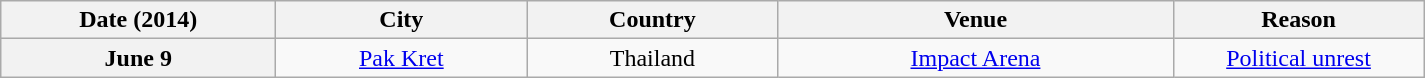<table class="wikitable plainrowheaders" style="text-align:center;">
<tr>
<th scope="col" style="width:11em;">Date (2014)</th>
<th scope="col" style="width:10em;">City</th>
<th scope="col" style="width:10em;">Country</th>
<th scope="col" style="width:16em;">Venue</th>
<th scope="col" style="width:10em;">Reason</th>
</tr>
<tr>
<th scope="row" style="text-align:center;">June 9</th>
<td><a href='#'>Pak Kret</a></td>
<td>Thailand</td>
<td><a href='#'>Impact Arena</a></td>
<td><a href='#'>Political unrest</a></td>
</tr>
</table>
